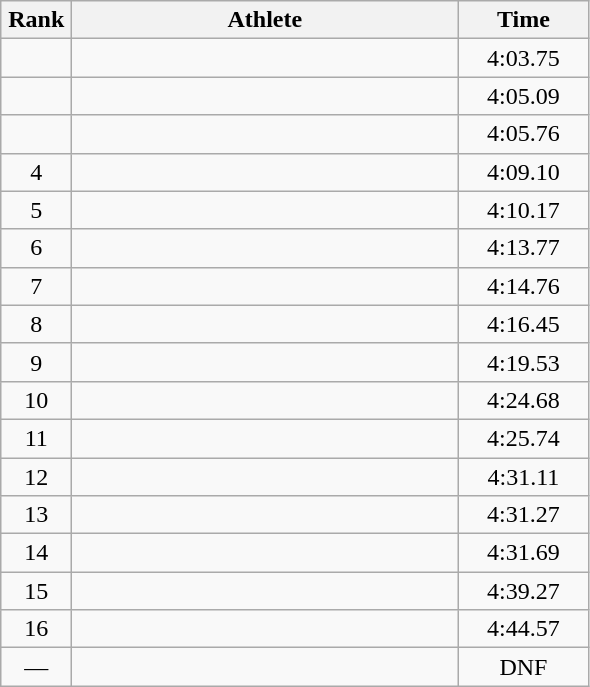<table class=wikitable style="text-align:center">
<tr>
<th width=40>Rank</th>
<th width=250>Athlete</th>
<th width=80>Time</th>
</tr>
<tr>
<td></td>
<td align=left></td>
<td>4:03.75</td>
</tr>
<tr>
<td></td>
<td align=left></td>
<td>4:05.09</td>
</tr>
<tr>
<td></td>
<td align=left></td>
<td>4:05.76</td>
</tr>
<tr>
<td>4</td>
<td align=left></td>
<td>4:09.10</td>
</tr>
<tr>
<td>5</td>
<td align=left></td>
<td>4:10.17</td>
</tr>
<tr>
<td>6</td>
<td align=left></td>
<td>4:13.77</td>
</tr>
<tr>
<td>7</td>
<td align=left></td>
<td>4:14.76</td>
</tr>
<tr>
<td>8</td>
<td align=left></td>
<td>4:16.45</td>
</tr>
<tr>
<td>9</td>
<td align=left></td>
<td>4:19.53</td>
</tr>
<tr>
<td>10</td>
<td align=left></td>
<td>4:24.68</td>
</tr>
<tr>
<td>11</td>
<td align=left></td>
<td>4:25.74</td>
</tr>
<tr>
<td>12</td>
<td align=left></td>
<td>4:31.11</td>
</tr>
<tr>
<td>13</td>
<td align=left></td>
<td>4:31.27</td>
</tr>
<tr>
<td>14</td>
<td align=left></td>
<td>4:31.69</td>
</tr>
<tr>
<td>15</td>
<td align=left></td>
<td>4:39.27</td>
</tr>
<tr>
<td>16</td>
<td align=left></td>
<td>4:44.57</td>
</tr>
<tr>
<td>—</td>
<td align=left></td>
<td>DNF</td>
</tr>
</table>
